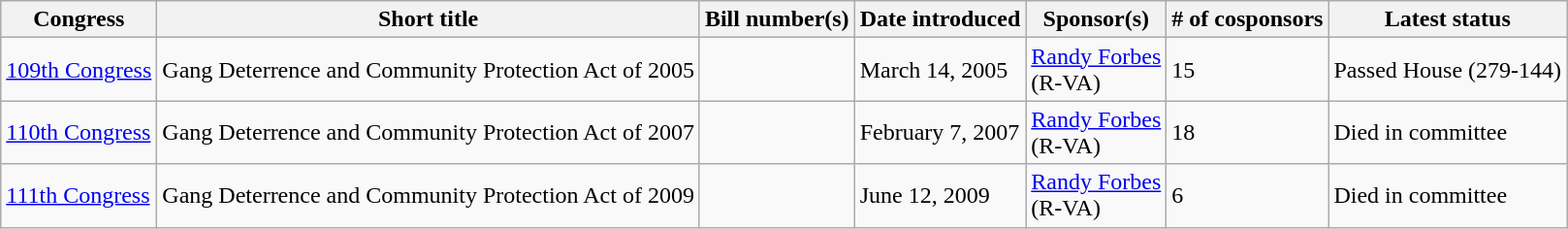<table class="wikitable">
<tr>
<th>Congress</th>
<th>Short title</th>
<th>Bill number(s)</th>
<th>Date introduced</th>
<th>Sponsor(s)</th>
<th># of cosponsors</th>
<th>Latest status</th>
</tr>
<tr>
<td><a href='#'>109th Congress</a></td>
<td>Gang Deterrence and Community Protection Act of 2005</td>
<td></td>
<td>March 14, 2005</td>
<td><a href='#'>Randy Forbes</a><br>(R-VA)</td>
<td>15</td>
<td>Passed House (279-144)</td>
</tr>
<tr>
<td><a href='#'>110th Congress</a></td>
<td>Gang Deterrence and Community Protection Act of 2007</td>
<td></td>
<td>February 7, 2007</td>
<td><a href='#'>Randy Forbes</a><br>(R-VA)</td>
<td>18</td>
<td>Died in committee</td>
</tr>
<tr>
<td><a href='#'>111th Congress</a></td>
<td>Gang Deterrence and Community Protection Act of 2009</td>
<td></td>
<td>June 12, 2009</td>
<td><a href='#'>Randy Forbes</a><br>(R-VA)</td>
<td>6</td>
<td>Died in committee</td>
</tr>
</table>
